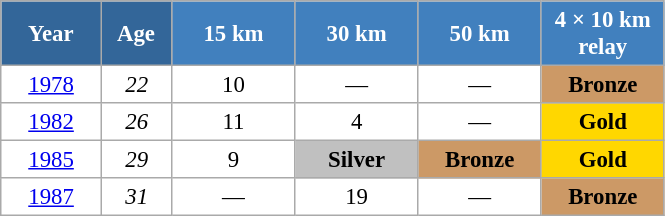<table class="wikitable" style="font-size:95%; text-align:center; border:grey solid 1px; border-collapse:collapse; background:#ffffff;">
<tr>
<th style="background-color:#369; color:white; width:60px;"> Year </th>
<th style="background-color:#369; color:white; width:40px;"> Age </th>
<th style="background-color:#4180be; color:white; width:75px;"> 15 km </th>
<th style="background-color:#4180be; color:white; width:75px;"> 30 km </th>
<th style="background-color:#4180be; color:white; width:75px;"> 50 km </th>
<th style="background-color:#4180be; color:white; width:75px;"> 4 × 10 km <br> relay </th>
</tr>
<tr>
<td><a href='#'>1978</a></td>
<td><em>22</em></td>
<td>10</td>
<td>—</td>
<td>—</td>
<td bgcolor="cc9966"><strong>Bronze</strong></td>
</tr>
<tr>
<td><a href='#'>1982</a></td>
<td><em>26</em></td>
<td>11</td>
<td>4</td>
<td>—</td>
<td style="background:gold;"><strong>Gold</strong></td>
</tr>
<tr>
<td><a href='#'>1985</a></td>
<td><em>29</em></td>
<td>9</td>
<td style="background:silver;"><strong>Silver</strong></td>
<td bgcolor="cc9966"><strong>Bronze</strong></td>
<td style="background:gold;"><strong>Gold</strong></td>
</tr>
<tr>
<td><a href='#'>1987</a></td>
<td><em>31</em></td>
<td>—</td>
<td>19</td>
<td>—</td>
<td bgcolor="cc9966"><strong>Bronze</strong></td>
</tr>
</table>
